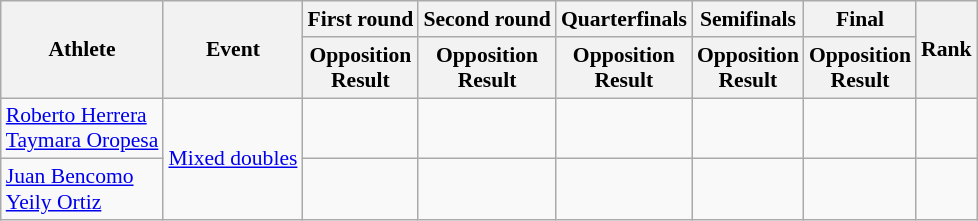<table class="wikitable" style="font-size:90%">
<tr>
<th rowspan="2">Athlete</th>
<th rowspan="2">Event</th>
<th>First round</th>
<th>Second round</th>
<th>Quarterfinals</th>
<th>Semifinals</th>
<th>Final</th>
<th rowspan="2">Rank</th>
</tr>
<tr>
<th>Opposition<br>Result</th>
<th>Opposition<br>Result</th>
<th>Opposition<br>Result</th>
<th>Opposition<br>Result</th>
<th>Opposition<br>Result</th>
</tr>
<tr>
<td><a href='#'>Roberto Herrera</a><br><a href='#'>Taymara Oropesa</a></td>
<td rowspan=2><a href='#'>Mixed doubles</a></td>
<td><br></td>
<td></td>
<td></td>
<td></td>
<td></td>
<td></td>
</tr>
<tr>
<td><a href='#'>Juan Bencomo</a><br><a href='#'>Yeily Ortiz</a></td>
<td><br></td>
<td></td>
<td></td>
<td></td>
<td></td>
<td></td>
</tr>
</table>
